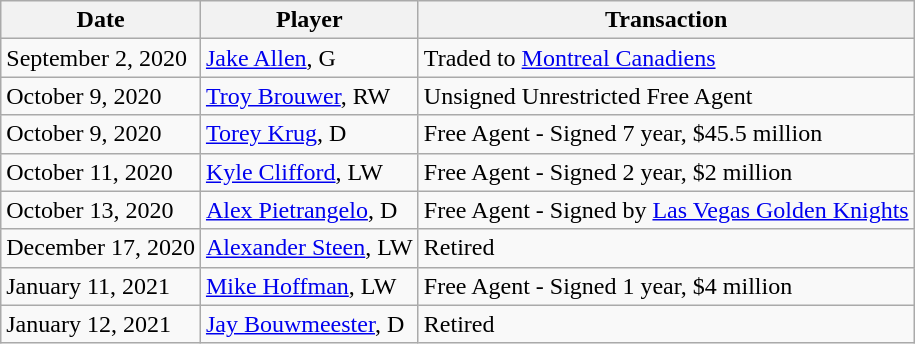<table class="wikitable">
<tr>
<th>Date</th>
<th>Player</th>
<th>Transaction</th>
</tr>
<tr>
<td>September 2, 2020</td>
<td><a href='#'>Jake Allen</a>, G</td>
<td>Traded to <a href='#'>Montreal Canadiens</a></td>
</tr>
<tr>
<td>October 9, 2020</td>
<td><a href='#'>Troy Brouwer</a>, RW</td>
<td>Unsigned Unrestricted Free Agent</td>
</tr>
<tr>
<td>October 9, 2020</td>
<td><a href='#'>Torey Krug</a>, D</td>
<td>Free Agent - Signed 7 year, $45.5 million</td>
</tr>
<tr>
<td>October 11, 2020</td>
<td><a href='#'>Kyle Clifford</a>, LW</td>
<td>Free Agent - Signed 2 year, $2 million</td>
</tr>
<tr>
<td>October 13, 2020</td>
<td><a href='#'>Alex Pietrangelo</a>, D</td>
<td>Free Agent - Signed by <a href='#'>Las Vegas Golden Knights</a></td>
</tr>
<tr>
<td>December 17, 2020</td>
<td><a href='#'>Alexander Steen</a>, LW</td>
<td>Retired</td>
</tr>
<tr>
<td>January 11, 2021</td>
<td><a href='#'>Mike Hoffman</a>, LW</td>
<td>Free Agent - Signed 1 year, $4 million</td>
</tr>
<tr>
<td>January 12, 2021</td>
<td><a href='#'>Jay Bouwmeester</a>, D</td>
<td>Retired</td>
</tr>
</table>
